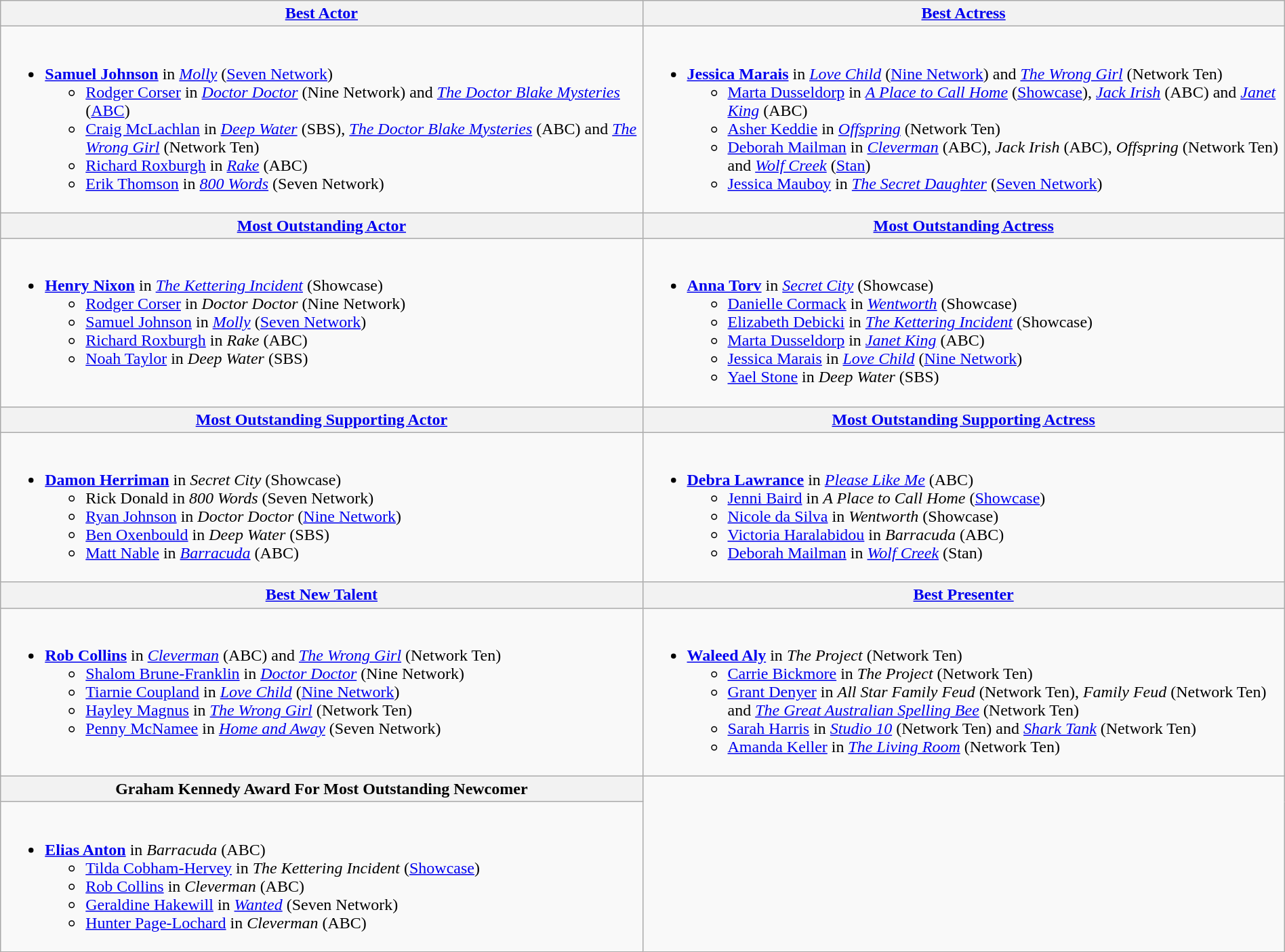<table class=wikitable width="100%">
<tr>
<th width="25%"><a href='#'>Best Actor</a></th>
<th width="25%"><a href='#'>Best Actress</a></th>
</tr>
<tr>
<td valign="top"><br><ul><li><strong><a href='#'>Samuel Johnson</a></strong> in <em><a href='#'>Molly</a></em> (<a href='#'>Seven Network</a>)<ul><li><a href='#'>Rodger Corser</a> in <em><a href='#'>Doctor Doctor</a></em> (Nine Network) and <em><a href='#'>The Doctor Blake Mysteries</a></em> (<a href='#'>ABC</a>)</li><li><a href='#'>Craig McLachlan</a> in <em><a href='#'>Deep Water</a></em> (SBS), <em><a href='#'>The Doctor Blake Mysteries</a></em> (ABC) and <em><a href='#'>The Wrong Girl</a></em> (Network Ten)</li><li><a href='#'>Richard Roxburgh</a> in <em><a href='#'>Rake</a></em> (ABC)</li><li><a href='#'>Erik Thomson</a> in <em><a href='#'>800 Words</a></em> (Seven Network)</li></ul></li></ul></td>
<td valign="top"><br><ul><li><strong><a href='#'>Jessica Marais</a></strong> in <em><a href='#'>Love Child</a></em> (<a href='#'>Nine Network</a>) and <em><a href='#'>The Wrong Girl</a></em> (Network Ten)<ul><li><a href='#'>Marta Dusseldorp</a> in <em><a href='#'>A Place to Call Home</a></em> (<a href='#'>Showcase</a>), <em><a href='#'>Jack Irish</a></em> (ABC) and <em><a href='#'>Janet King</a></em> (ABC)</li><li><a href='#'>Asher Keddie</a> in <em><a href='#'>Offspring</a></em> (Network Ten)</li><li><a href='#'>Deborah Mailman</a> in <em><a href='#'>Cleverman</a></em> (ABC), <em>Jack Irish</em> (ABC), <em>Offspring</em> (Network Ten) and <em><a href='#'>Wolf Creek</a></em> (<a href='#'>Stan</a>)</li><li><a href='#'>Jessica Mauboy</a> in <em><a href='#'>The Secret Daughter</a></em> (<a href='#'>Seven Network</a>)</li></ul></li></ul></td>
</tr>
<tr>
<th width="50%"><a href='#'>Most Outstanding Actor</a></th>
<th width="50%"><a href='#'>Most Outstanding Actress</a></th>
</tr>
<tr>
<td valign="top"><br><ul><li><strong><a href='#'>Henry Nixon</a></strong> in <em><a href='#'>The Kettering Incident</a></em> (Showcase)<ul><li><a href='#'>Rodger Corser</a> in <em>Doctor Doctor</em> (Nine Network)</li><li><a href='#'>Samuel Johnson</a> in <em><a href='#'>Molly</a></em> (<a href='#'>Seven Network</a>)</li><li><a href='#'>Richard Roxburgh</a> in <em>Rake</em> (ABC)</li><li><a href='#'>Noah Taylor</a> in <em>Deep Water</em> (SBS)</li></ul></li></ul></td>
<td valign="top"><br><ul><li><strong><a href='#'>Anna Torv</a></strong> in <em><a href='#'>Secret City</a></em> (Showcase)<ul><li><a href='#'>Danielle Cormack</a> in <em><a href='#'>Wentworth</a></em> (Showcase)</li><li><a href='#'>Elizabeth Debicki</a> in <em><a href='#'>The Kettering Incident</a></em> (Showcase)</li><li><a href='#'>Marta Dusseldorp</a> in <em><a href='#'>Janet King</a></em> (ABC)</li><li><a href='#'>Jessica Marais</a> in <em><a href='#'>Love Child</a></em> (<a href='#'>Nine Network</a>)</li><li><a href='#'>Yael Stone</a> in <em>Deep Water</em> (SBS)</li></ul></li></ul></td>
</tr>
<tr>
<th width="50%"><a href='#'>Most Outstanding Supporting Actor</a></th>
<th width="50%"><a href='#'>Most Outstanding Supporting Actress</a></th>
</tr>
<tr>
<td valign="top"><br><ul><li><strong><a href='#'>Damon Herriman</a></strong> in <em>Secret City</em> (Showcase)<ul><li>Rick Donald in <em>800 Words</em> (Seven Network)</li><li><a href='#'>Ryan Johnson</a> in <em>Doctor Doctor</em> (<a href='#'>Nine Network</a>)</li><li><a href='#'>Ben Oxenbould</a> in <em>Deep Water</em> (SBS)</li><li><a href='#'>Matt Nable</a> in <em><a href='#'>Barracuda</a></em> (ABC)</li></ul></li></ul></td>
<td valign="top"><br><ul><li><strong><a href='#'>Debra Lawrance</a></strong> in <em><a href='#'>Please Like Me</a></em> (ABC)<ul><li><a href='#'>Jenni Baird</a> in <em>A Place to Call Home</em> (<a href='#'>Showcase</a>)</li><li><a href='#'>Nicole da Silva</a> in <em>Wentworth</em> (Showcase)</li><li><a href='#'>Victoria Haralabidou</a> in <em>Barracuda</em> (ABC)</li><li><a href='#'>Deborah Mailman</a> in <em><a href='#'>Wolf Creek</a></em> (Stan)</li></ul></li></ul></td>
</tr>
<tr>
<th width="50%"><a href='#'>Best New Talent</a></th>
<th width="50%"><a href='#'>Best Presenter</a></th>
</tr>
<tr>
<td valign="top"><br><ul><li><strong><a href='#'>Rob Collins</a></strong> in <em><a href='#'>Cleverman</a></em> (ABC) and <em><a href='#'>The Wrong Girl</a></em> (Network Ten)<ul><li><a href='#'>Shalom Brune-Franklin</a> in <em><a href='#'>Doctor Doctor</a></em> (Nine Network)</li><li><a href='#'>Tiarnie Coupland</a> in <em><a href='#'>Love Child</a></em> (<a href='#'>Nine Network</a>)</li><li><a href='#'>Hayley Magnus</a> in <em><a href='#'>The Wrong Girl</a></em> (Network Ten)</li><li><a href='#'>Penny McNamee</a> in <em><a href='#'>Home and Away</a></em> (Seven Network)</li></ul></li></ul></td>
<td valign="top"><br><ul><li><strong><a href='#'>Waleed Aly</a></strong> in <em>The Project</em> (Network Ten)<ul><li><a href='#'>Carrie Bickmore</a> in <em>The Project</em> (Network Ten)</li><li><a href='#'>Grant Denyer</a> in <em>All Star Family Feud</em> (Network Ten), <em>Family Feud</em> (Network Ten) and <em><a href='#'>The Great Australian Spelling Bee</a></em> (Network Ten)</li><li><a href='#'>Sarah Harris</a> in <em><a href='#'>Studio 10</a></em> (Network Ten) and <em><a href='#'>Shark Tank</a></em> (Network Ten)</li><li><a href='#'>Amanda Keller</a> in <em><a href='#'>The Living Room</a></em> (Network Ten)</li></ul></li></ul></td>
</tr>
<tr>
<th width="25%">Graham Kennedy Award For Most Outstanding Newcomer</th>
</tr>
<tr>
<td valign="top"><br><ul><li><strong><a href='#'>Elias Anton</a></strong> in <em>Barracuda</em> (ABC)<ul><li><a href='#'>Tilda Cobham-Hervey</a> in <em>The Kettering Incident</em> (<a href='#'>Showcase</a>)</li><li><a href='#'>Rob Collins</a> in <em>Cleverman</em> (ABC)</li><li><a href='#'>Geraldine Hakewill</a> in <em><a href='#'>Wanted</a></em> (Seven Network)</li><li><a href='#'>Hunter Page-Lochard</a> in <em>Cleverman</em> (ABC)</li></ul></li></ul></td>
</tr>
</table>
